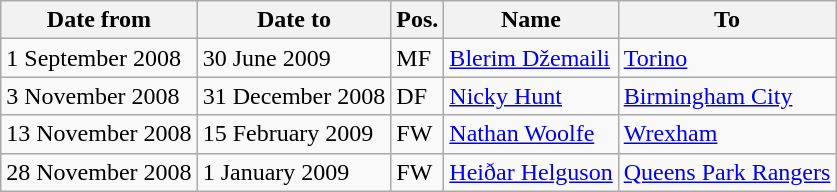<table class="wikitable">
<tr>
<th>Date from</th>
<th>Date to</th>
<th>Pos.</th>
<th>Name</th>
<th>To</th>
</tr>
<tr>
<td>1 September 2008</td>
<td>30 June 2009</td>
<td>MF</td>
<td> <a href='#'>Blerim Džemaili</a></td>
<td> <a href='#'>Torino</a></td>
</tr>
<tr>
<td>3 November 2008</td>
<td>31 December 2008</td>
<td>DF</td>
<td> <a href='#'>Nicky Hunt</a></td>
<td> <a href='#'>Birmingham City</a></td>
</tr>
<tr>
<td>13 November 2008</td>
<td>15 February 2009</td>
<td>FW</td>
<td> <a href='#'>Nathan Woolfe</a></td>
<td> <a href='#'>Wrexham</a></td>
</tr>
<tr>
<td>28 November 2008</td>
<td>1 January 2009</td>
<td>FW</td>
<td> <a href='#'>Heiðar Helguson</a></td>
<td> <a href='#'>Queens Park Rangers</a></td>
</tr>
</table>
